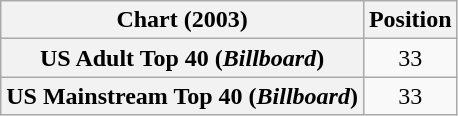<table class="wikitable plainrowheaders" style="text-align:center">
<tr>
<th>Chart (2003)</th>
<th>Position</th>
</tr>
<tr>
<th scope="row">US Adult Top 40 (<em>Billboard</em>)</th>
<td>33</td>
</tr>
<tr>
<th scope="row">US Mainstream Top 40 (<em>Billboard</em>)</th>
<td>33</td>
</tr>
</table>
